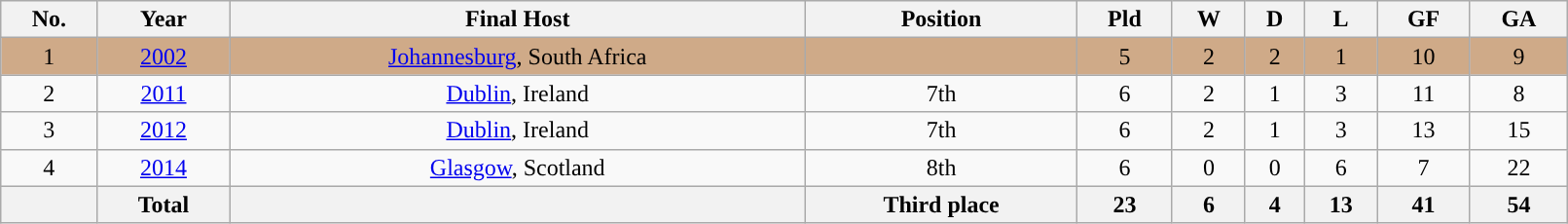<table class="wikitable" style="text-align: center; width:85%">
<tr>
<th>No.</th>
<th>Year</th>
<th>Final Host</th>
<th>Position</th>
<th>Pld</th>
<th>W</th>
<th>D</th>
<th>L</th>
<th>GF</th>
<th>GA</th>
</tr>
<tr bgcolor=#CFAA88>
<td>1</td>
<td><a href='#'>2002</a></td>
<td> <a href='#'>Johannesburg</a>, South Africa</td>
<td></td>
<td>5</td>
<td>2</td>
<td>2</td>
<td>1</td>
<td>10</td>
<td>9</td>
</tr>
<tr>
<td>2</td>
<td><a href='#'>2011</a></td>
<td> <a href='#'>Dublin</a>, Ireland</td>
<td>7th</td>
<td>6</td>
<td>2</td>
<td>1</td>
<td>3</td>
<td>11</td>
<td>8</td>
</tr>
<tr>
<td>3</td>
<td><a href='#'>2012</a></td>
<td> <a href='#'>Dublin</a>, Ireland</td>
<td>7th</td>
<td>6</td>
<td>2</td>
<td>1</td>
<td>3</td>
<td>13</td>
<td>15</td>
</tr>
<tr>
<td>4</td>
<td><a href='#'>2014</a></td>
<td> <a href='#'>Glasgow</a>, Scotland</td>
<td>8th</td>
<td>6</td>
<td>0</td>
<td>0</td>
<td>6</td>
<td>7</td>
<td>22</td>
</tr>
<tr>
<th></th>
<th>Total</th>
<th></th>
<th>Third place</th>
<th>23</th>
<th>6</th>
<th>4</th>
<th>13</th>
<th>41</th>
<th>54</th>
</tr>
</table>
